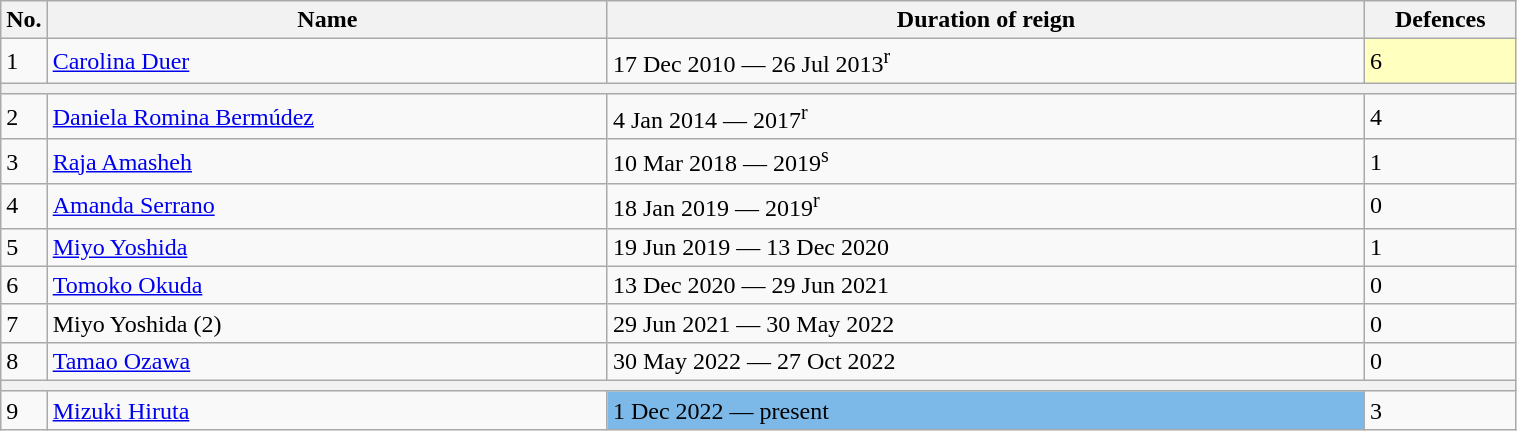<table class="wikitable" width=80%>
<tr>
<th width=3%>No.</th>
<th width=37%>Name</th>
<th width=50%>Duration of reign</th>
<th width=10%>Defences</th>
</tr>
<tr>
<td>1</td>
<td align=left> <a href='#'>Carolina Duer</a></td>
<td>17 Dec 2010 — 26 Jul 2013<sup>r</sup></td>
<td style="background:#ffffbf;" width=5px>6</td>
</tr>
<tr align=center>
<th colspan="4"></th>
</tr>
<tr>
<td>2</td>
<td align=left> <a href='#'>Daniela Romina Bermúdez</a></td>
<td>4 Jan 2014 — 2017<sup>r</sup></td>
<td>4</td>
</tr>
<tr>
<td>3</td>
<td align=left> <a href='#'>Raja Amasheh</a></td>
<td>10 Mar 2018 — 2019<sup>s</sup></td>
<td>1</td>
</tr>
<tr>
<td>4</td>
<td align=left> <a href='#'>Amanda Serrano</a></td>
<td>18 Jan 2019 — 2019<sup>r</sup></td>
<td>0</td>
</tr>
<tr>
<td>5</td>
<td align=left> <a href='#'>Miyo Yoshida</a></td>
<td>19 Jun 2019 — 13 Dec 2020</td>
<td>1</td>
</tr>
<tr>
<td>6</td>
<td align=left> <a href='#'>Tomoko Okuda</a></td>
<td>13 Dec 2020 — 29 Jun 2021</td>
<td>0</td>
</tr>
<tr>
<td>7</td>
<td align=left> Miyo Yoshida (2)</td>
<td>29 Jun 2021 — 30 May 2022</td>
<td>0</td>
</tr>
<tr>
<td>8</td>
<td align=left> <a href='#'>Tamao Ozawa</a></td>
<td>30 May 2022 — 27 Oct 2022</td>
<td>0</td>
</tr>
<tr align=center>
<th colspan="4"></th>
</tr>
<tr>
<td>9</td>
<td align=left> <a href='#'>Mizuki Hiruta</a></td>
<td style="background:#7CB9E8;" width=5px>1 Dec 2022 — present</td>
<td>3</td>
</tr>
</table>
